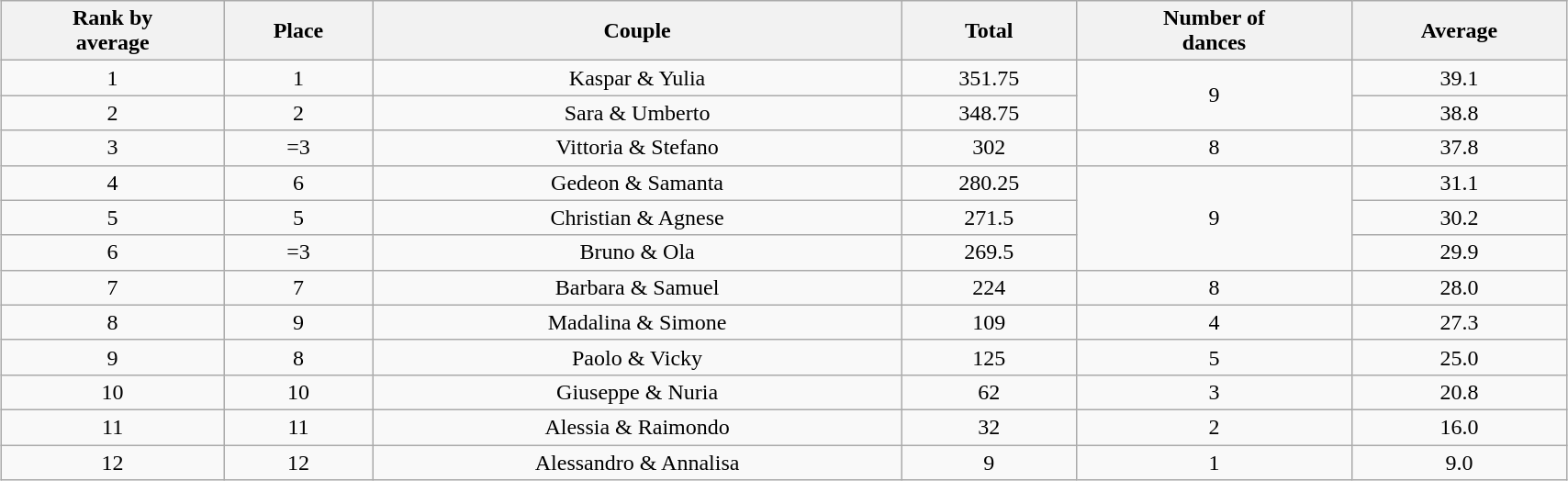<table class="wikitable sortable" style="text-align:center; margin: 5px; width: 90%">
<tr>
<th>Rank by<br> average</th>
<th>Place</th>
<th>Couple</th>
<th>Total</th>
<th>Number of<br> dances</th>
<th>Average</th>
</tr>
<tr>
<td>1</td>
<td>1</td>
<td>Kaspar & Yulia</td>
<td>351.75</td>
<td rowspan=2>9</td>
<td>39.1</td>
</tr>
<tr>
<td>2</td>
<td>2</td>
<td>Sara & Umberto</td>
<td>348.75</td>
<td>38.8</td>
</tr>
<tr>
<td>3</td>
<td>=3</td>
<td>Vittoria & Stefano</td>
<td>302</td>
<td>8</td>
<td>37.8</td>
</tr>
<tr>
<td>4</td>
<td>6</td>
<td>Gedeon & Samanta</td>
<td>280.25</td>
<td rowspan=3>9</td>
<td>31.1</td>
</tr>
<tr>
<td>5</td>
<td>5</td>
<td>Christian & Agnese</td>
<td>271.5</td>
<td>30.2</td>
</tr>
<tr>
<td>6</td>
<td>=3</td>
<td>Bruno & Ola</td>
<td>269.5</td>
<td>29.9</td>
</tr>
<tr>
<td>7</td>
<td>7</td>
<td>Barbara & Samuel</td>
<td>224</td>
<td>8</td>
<td>28.0</td>
</tr>
<tr>
<td>8</td>
<td>9</td>
<td>Madalina & Simone</td>
<td>109</td>
<td>4</td>
<td>27.3</td>
</tr>
<tr>
<td>9</td>
<td>8</td>
<td>Paolo & Vicky</td>
<td>125</td>
<td>5</td>
<td>25.0</td>
</tr>
<tr>
<td>10</td>
<td>10</td>
<td>Giuseppe & Nuria</td>
<td>62</td>
<td>3</td>
<td>20.8</td>
</tr>
<tr>
<td>11</td>
<td>11</td>
<td>Alessia & Raimondo</td>
<td>32</td>
<td>2</td>
<td>16.0</td>
</tr>
<tr>
<td>12</td>
<td>12</td>
<td>Alessandro & Annalisa</td>
<td>9</td>
<td>1</td>
<td>9.0</td>
</tr>
</table>
